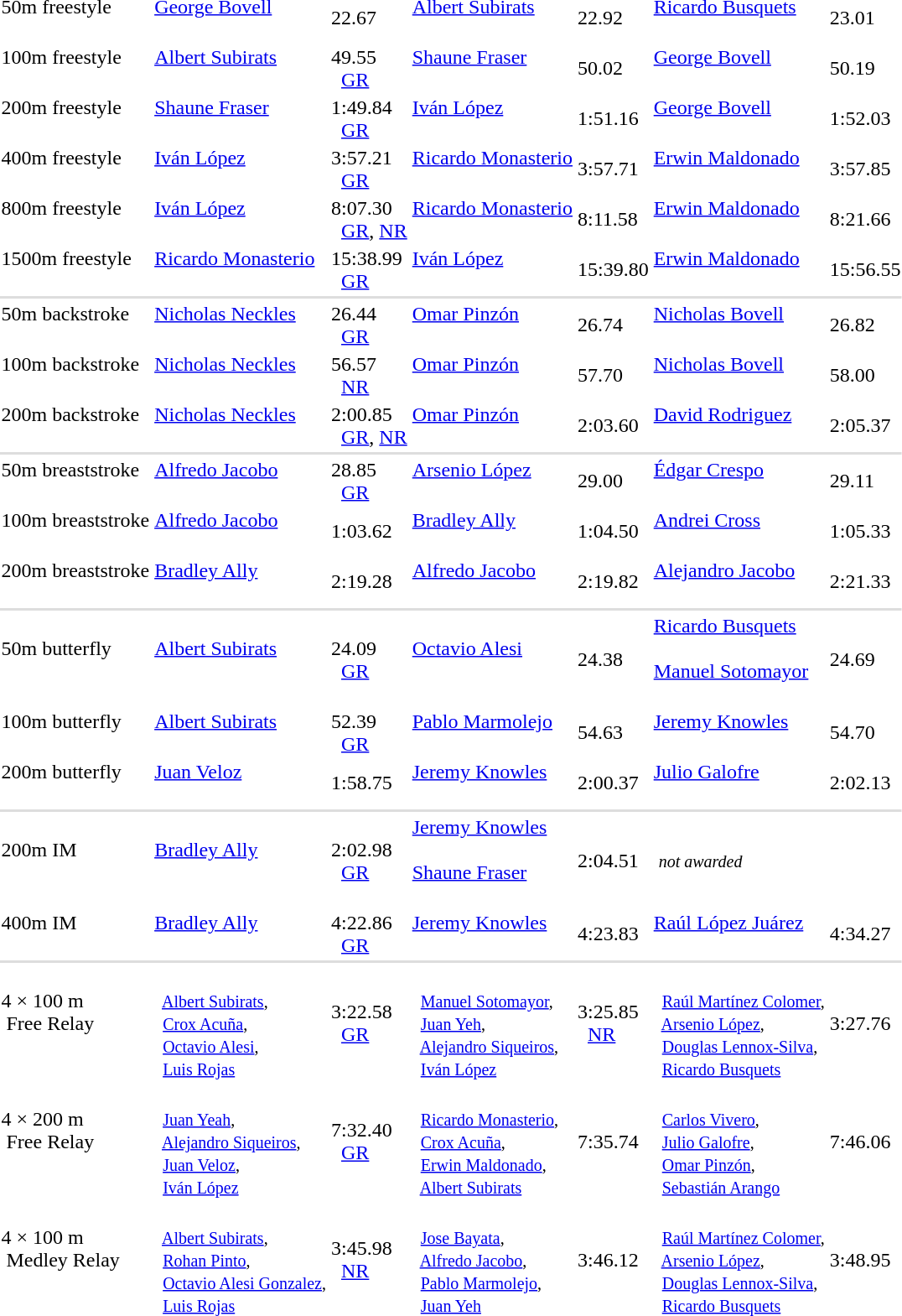<table>
<tr>
<td>50m freestyle <br>   </td>
<td><a href='#'>George Bovell</a> <br>  <small></small></td>
<td>22.67</td>
<td><a href='#'>Albert Subirats</a> <br>  <small></small></td>
<td>22.92</td>
<td><a href='#'>Ricardo Busquets</a> <br>  <small></small></td>
<td>23.01</td>
</tr>
<tr>
<td>100m freestyle <br>   </td>
<td><a href='#'>Albert Subirats</a> <br>  <small></small></td>
<td>49.55 <br>   <a href='#'>GR</a></td>
<td><a href='#'>Shaune Fraser</a> <br>  <small></small></td>
<td>50.02</td>
<td><a href='#'>George Bovell</a> <br>  <small></small></td>
<td>50.19</td>
</tr>
<tr>
<td>200m freestyle <br>   </td>
<td><a href='#'>Shaune Fraser</a> <br>  <small></small></td>
<td>1:49.84 <br>   <a href='#'>GR</a></td>
<td><a href='#'>Iván López</a> <br>  <small></small></td>
<td>1:51.16</td>
<td><a href='#'>George Bovell</a> <br>  <small></small></td>
<td>1:52.03</td>
</tr>
<tr>
<td>400m freestyle <br>   </td>
<td><a href='#'>Iván López</a> <br>  <small></small></td>
<td>3:57.21 <br>   <a href='#'>GR</a></td>
<td><a href='#'>Ricardo Monasterio</a> <br>  <small></small></td>
<td>3:57.71</td>
<td><a href='#'>Erwin Maldonado</a> <br>  <small></small></td>
<td>3:57.85</td>
</tr>
<tr>
<td>800m freestyle <br>   </td>
<td><a href='#'>Iván López</a> <br>  <small></small></td>
<td>8:07.30 <br>   <a href='#'>GR</a>, <a href='#'>NR</a></td>
<td><a href='#'>Ricardo Monasterio</a> <br>  <small></small></td>
<td>8:11.58</td>
<td><a href='#'>Erwin Maldonado</a> <br>  <small></small></td>
<td>8:21.66</td>
</tr>
<tr>
<td>1500m freestyle <br>   </td>
<td><a href='#'>Ricardo Monasterio</a> <br>  <small></small></td>
<td>15:38.99 <br>   <a href='#'>GR</a></td>
<td><a href='#'>Iván López</a> <br>  <small></small></td>
<td>15:39.80</td>
<td><a href='#'>Erwin Maldonado</a> <br>  <small></small></td>
<td>15:56.55</td>
</tr>
<tr bgcolor=#DDDDDD>
<td colspan=7></td>
</tr>
<tr>
<td>50m backstroke <br>   </td>
<td><a href='#'>Nicholas Neckles</a> <br>  <small></small></td>
<td>26.44 <br>   <a href='#'>GR</a></td>
<td><a href='#'>Omar Pinzón</a> <br>  <small></small></td>
<td>26.74</td>
<td><a href='#'>Nicholas Bovell</a> <br>  <small></small></td>
<td>26.82</td>
</tr>
<tr>
<td>100m backstroke <br>   </td>
<td><a href='#'>Nicholas Neckles</a> <br>  <small></small></td>
<td>56.57 <br>   <a href='#'>NR</a></td>
<td><a href='#'>Omar Pinzón</a> <br>  <small></small></td>
<td>57.70</td>
<td><a href='#'>Nicholas Bovell</a> <br>  <small></small></td>
<td>58.00</td>
</tr>
<tr>
<td>200m backstroke <br>   </td>
<td><a href='#'>Nicholas Neckles</a> <br>  <small></small></td>
<td>2:00.85 <br>   <a href='#'>GR</a>, <a href='#'>NR</a></td>
<td><a href='#'>Omar Pinzón</a> <br>  <small></small></td>
<td>2:03.60</td>
<td><a href='#'>David Rodriguez</a> <br>  <small></small></td>
<td>2:05.37</td>
</tr>
<tr bgcolor=#DDDDDD>
<td colspan=7></td>
</tr>
<tr>
<td>50m breaststroke <br>   </td>
<td><a href='#'>Alfredo Jacobo</a> <br>  <small></small></td>
<td>28.85 <br>   <a href='#'>GR</a></td>
<td><a href='#'>Arsenio López</a> <br>  <small></small></td>
<td>29.00</td>
<td><a href='#'>Édgar Crespo</a> <br>  <small></small></td>
<td>29.11</td>
</tr>
<tr>
<td>100m breaststroke <br>   </td>
<td><a href='#'>Alfredo Jacobo</a> <br>  <small></small></td>
<td>1:03.62</td>
<td><a href='#'>Bradley Ally</a> <br>  <small></small></td>
<td>1:04.50</td>
<td><a href='#'>Andrei Cross</a> <br>  <small></small></td>
<td>1:05.33</td>
</tr>
<tr>
<td>200m breaststroke <br>   </td>
<td><a href='#'>Bradley Ally</a> <br>  <small></small></td>
<td>2:19.28</td>
<td><a href='#'>Alfredo Jacobo</a> <br>  <small></small></td>
<td>2:19.82</td>
<td><a href='#'>Alejandro Jacobo</a> <br>  <small></small></td>
<td>2:21.33</td>
</tr>
<tr bgcolor=#DDDDDD>
<td colspan=7></td>
</tr>
<tr>
<td>50m butterfly <br>   </td>
<td><a href='#'>Albert Subirats</a> <br>  <small></small></td>
<td>24.09 <br>   <a href='#'>GR</a></td>
<td><a href='#'>Octavio Alesi</a> <br>  <small></small></td>
<td>24.38</td>
<td><a href='#'>Ricardo Busquets</a> <br>  <small></small><br><a href='#'>Manuel Sotomayor</a> <br> <small></small></td>
<td>24.69</td>
</tr>
<tr>
<td>100m butterfly <br>   </td>
<td><a href='#'>Albert Subirats</a> <br>  <small></small></td>
<td>52.39 <br>   <a href='#'>GR</a></td>
<td><a href='#'>Pablo Marmolejo</a> <br>  <small></small></td>
<td>54.63</td>
<td><a href='#'>Jeremy Knowles</a> <br>  <small></small></td>
<td>54.70</td>
</tr>
<tr>
<td>200m butterfly <br>   </td>
<td><a href='#'>Juan Veloz</a> <br>  <small></small></td>
<td>1:58.75</td>
<td><a href='#'>Jeremy Knowles</a> <br>  <small></small></td>
<td>2:00.37</td>
<td><a href='#'>Julio Galofre</a> <br>  <small></small></td>
<td>2:02.13</td>
</tr>
<tr bgcolor=#DDDDDD>
<td colspan=7></td>
</tr>
<tr>
<td>200m IM <br>   </td>
<td><a href='#'>Bradley Ally</a> <br>  <small></small></td>
<td>2:02.98 <br>   <a href='#'>GR</a></td>
<td><a href='#'>Jeremy Knowles</a> <br>  <small></small> <br> <a href='#'>Shaune Fraser</a> <br>  <small></small></td>
<td>2:04.51</td>
<td> <small><em>not awarded</em></small></td>
</tr>
<tr>
<td>400m IM <br>   </td>
<td><a href='#'>Bradley Ally</a> <br>  <small></small></td>
<td>4:22.86 <br>   <a href='#'>GR</a></td>
<td><a href='#'>Jeremy Knowles</a> <br>  <small></small></td>
<td>4:23.83</td>
<td><a href='#'>Raúl López Juárez</a> <br>  <small></small></td>
<td>4:34.27</td>
</tr>
<tr bgcolor=#DDDDDD>
<td colspan=7></td>
</tr>
<tr>
<td>4 × 100 m <br>  Free Relay <br>   </td>
<td> <br><small>  <a href='#'>Albert Subirats</a>, <br>  <a href='#'>Crox Acuña</a>, <br>  <a href='#'>Octavio Alesi</a>, <br>  <a href='#'>Luis Rojas</a></small></td>
<td>3:22.58 <br>   <a href='#'>GR</a></td>
<td> <br><small>  <a href='#'>Manuel Sotomayor</a>, <br>  <a href='#'>Juan Yeh</a>, <br>   <a href='#'>Alejandro Siqueiros</a>, <br>  <a href='#'>Iván López</a></small></td>
<td>3:25.85 <br>   <a href='#'>NR</a></td>
<td> <br><small>  <a href='#'>Raúl Martínez Colomer</a>, <br>  <a href='#'>Arsenio López</a>, <br>   <a href='#'>Douglas Lennox-Silva</a>, <br>  <a href='#'>Ricardo Busquets</a></small></td>
<td>3:27.76</td>
</tr>
<tr>
<td>4 × 200 m <br>  Free Relay <br>   </td>
<td> <small><br>   <a href='#'>Juan Yeah</a>, <br>   <a href='#'>Alejandro Siqueiros</a>, <br>   <a href='#'>Juan Veloz</a>, <br>   <a href='#'>Iván López</a> </small></td>
<td>7:32.40 <br>   <a href='#'>GR</a></td>
<td> <small><br>   <a href='#'>Ricardo Monasterio</a>, <br>   <a href='#'>Crox Acuña</a>, <br>   <a href='#'>Erwin Maldonado</a>, <br>   <a href='#'>Albert Subirats</a> </small></td>
<td>7:35.74</td>
<td> <small><br>   <a href='#'>Carlos Vivero</a>, <br>   <a href='#'>Julio Galofre</a>, <br>   <a href='#'>Omar Pinzón</a>, <br>   <a href='#'>Sebastián Arango</a> </small></td>
<td>7:46.06</td>
</tr>
<tr>
<td>4 × 100 m <br>  Medley Relay <br>   </td>
<td> <br><small>  <a href='#'>Albert Subirats</a>, <br>  <a href='#'>Rohan Pinto</a>, <br>   <a href='#'>Octavio Alesi Gonzalez</a>, <br>  <a href='#'>Luis Rojas</a></small></td>
<td>3:45.98 <br>   <a href='#'>NR</a></td>
<td> <br><small>  <a href='#'>Jose Bayata</a>, <br>  <a href='#'>Alfredo Jacobo</a>, <br>   <a href='#'>Pablo Marmolejo</a>, <br>  <a href='#'>Juan Yeh</a></small></td>
<td>3:46.12</td>
<td> <br><small>  <a href='#'>Raúl Martínez Colomer</a>, <br>  <a href='#'>Arsenio López</a>, <br>   <a href='#'>Douglas Lennox-Silva</a>, <br>  <a href='#'>Ricardo Busquets</a></small></td>
<td>3:48.95</td>
</tr>
</table>
